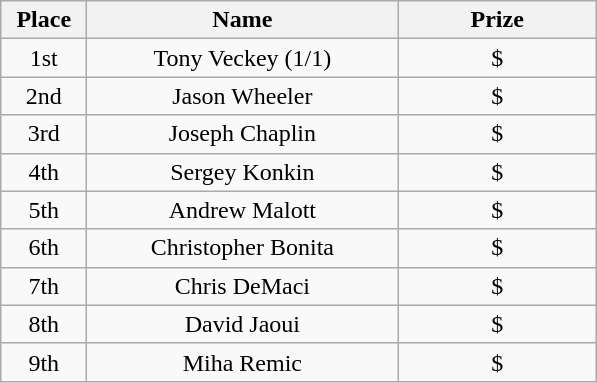<table class="wikitable">
<tr>
<th width="50">Place</th>
<th width="200">Name</th>
<th width="125">Prize</th>
</tr>
<tr>
<td align = "center">1st</td>
<td align = "center">Tony Veckey (1/1)</td>
<td align = "center">$</td>
</tr>
<tr>
<td align = "center">2nd</td>
<td align = "center">Jason Wheeler</td>
<td align = "center">$</td>
</tr>
<tr>
<td align = "center">3rd</td>
<td align = "center">Joseph Chaplin</td>
<td align = "center">$</td>
</tr>
<tr>
<td align = "center">4th</td>
<td align = "center">Sergey Konkin</td>
<td align = "center">$</td>
</tr>
<tr>
<td align = "center">5th</td>
<td align = "center">Andrew Malott</td>
<td align = "center">$</td>
</tr>
<tr>
<td align = "center">6th</td>
<td align = "center">Christopher Bonita</td>
<td align = "center">$</td>
</tr>
<tr>
<td align = "center">7th</td>
<td align = "center">Chris DeMaci</td>
<td align = "center">$</td>
</tr>
<tr>
<td align = "center">8th</td>
<td align = "center">David Jaoui</td>
<td align = "center">$</td>
</tr>
<tr>
<td align = "center">9th</td>
<td align = "center">Miha Remic</td>
<td align = "center">$</td>
</tr>
</table>
